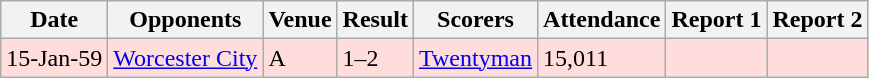<table class=wikitable>
<tr>
<th>Date</th>
<th>Opponents</th>
<th>Venue</th>
<th>Result</th>
<th>Scorers</th>
<th>Attendance</th>
<th>Report 1</th>
<th>Report 2</th>
</tr>
<tr bgcolor="#ffdddd">
<td>15-Jan-59</td>
<td><a href='#'>Worcester City</a></td>
<td>A</td>
<td>1–2</td>
<td><a href='#'>Twentyman</a> </td>
<td>15,011</td>
<td></td>
<td></td>
</tr>
</table>
